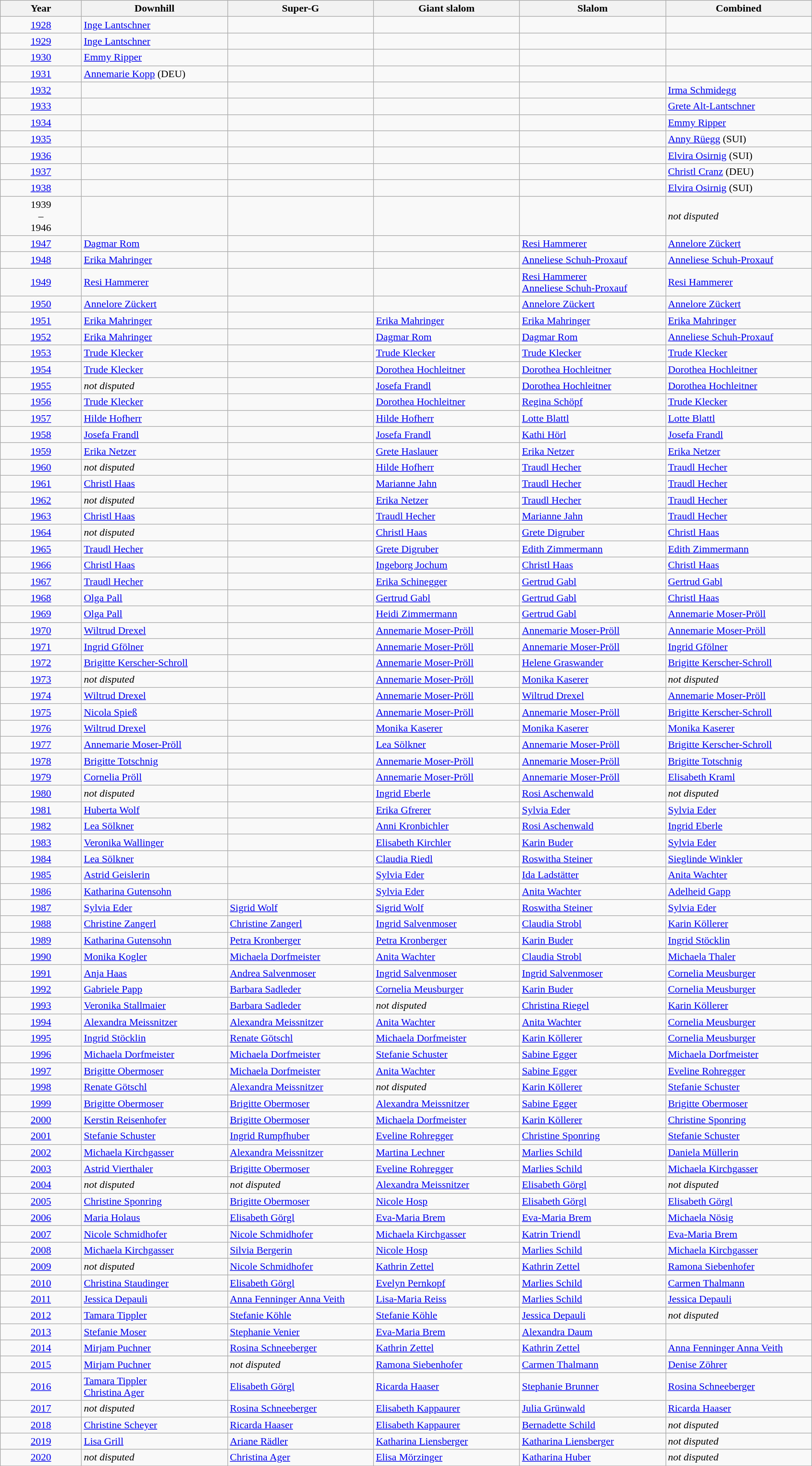<table class="wikitable sortable" width=100%>
<tr>
<th width=10%>Year</th>
<th width=18%>Downhill</th>
<th width=18%>Super-G</th>
<th width=18%>Giant slalom</th>
<th width=18%>Slalom</th>
<th width=18%>Combined</th>
</tr>
<tr>
<td align="center"><a href='#'>1928</a></td>
<td><a href='#'>Inge Lantschner</a></td>
<td></td>
<td></td>
<td></td>
<td></td>
</tr>
<tr>
<td align="center"><a href='#'>1929</a></td>
<td><a href='#'>Inge Lantschner</a></td>
<td></td>
<td></td>
<td></td>
<td></td>
</tr>
<tr>
<td align="center"><a href='#'>1930</a></td>
<td><a href='#'>Emmy Ripper</a></td>
<td></td>
<td></td>
<td></td>
<td></td>
</tr>
<tr>
<td align="center"><a href='#'>1931</a></td>
<td><a href='#'>Annemarie Kopp</a> (DEU)</td>
<td></td>
<td></td>
<td></td>
<td></td>
</tr>
<tr>
<td align="center"><a href='#'>1932</a></td>
<td></td>
<td></td>
<td></td>
<td></td>
<td><a href='#'>Irma Schmidegg</a></td>
</tr>
<tr>
<td align="center"><a href='#'>1933</a></td>
<td></td>
<td></td>
<td></td>
<td></td>
<td><a href='#'>Grete Alt-Lantschner</a></td>
</tr>
<tr>
<td align="center"><a href='#'>1934</a></td>
<td></td>
<td></td>
<td></td>
<td></td>
<td><a href='#'>Emmy Ripper</a></td>
</tr>
<tr>
<td align="center"><a href='#'>1935</a></td>
<td></td>
<td></td>
<td></td>
<td></td>
<td><a href='#'>Anny Rüegg</a> (SUI)</td>
</tr>
<tr>
<td align="center"><a href='#'>1936</a></td>
<td></td>
<td></td>
<td></td>
<td></td>
<td><a href='#'>Elvira Osirnig</a> (SUI)</td>
</tr>
<tr>
<td align="center"><a href='#'>1937</a></td>
<td></td>
<td></td>
<td></td>
<td></td>
<td><a href='#'>Christl Cranz</a> (DEU)</td>
</tr>
<tr>
<td align="center"><a href='#'>1938</a></td>
<td></td>
<td></td>
<td></td>
<td></td>
<td><a href='#'>Elvira Osirnig</a> (SUI)</td>
</tr>
<tr>
<td align="center">1939<br>–<br>1946</td>
<td></td>
<td></td>
<td></td>
<td></td>
<td><em>not disputed</em></td>
</tr>
<tr>
<td align="center"><a href='#'>1947</a></td>
<td><a href='#'>Dagmar Rom</a></td>
<td></td>
<td></td>
<td><a href='#'>Resi Hammerer</a></td>
<td><a href='#'>Annelore Zückert</a></td>
</tr>
<tr>
<td align="center"><a href='#'>1948</a></td>
<td><a href='#'>Erika Mahringer</a></td>
<td></td>
<td></td>
<td><a href='#'>Anneliese Schuh-Proxauf</a></td>
<td><a href='#'>Anneliese  Schuh-Proxauf</a></td>
</tr>
<tr>
<td align="center"><a href='#'>1949</a></td>
<td><a href='#'>Resi Hammerer</a></td>
<td></td>
<td></td>
<td><a href='#'>Resi Hammerer</a><br><a href='#'>Anneliese Schuh-Proxauf</a></td>
<td><a href='#'>Resi Hammerer</a></td>
</tr>
<tr>
<td align="center"><a href='#'>1950</a></td>
<td><a href='#'>Annelore Zückert</a></td>
<td></td>
<td></td>
<td><a href='#'>Annelore Zückert</a></td>
<td><a href='#'>Annelore Zückert</a></td>
</tr>
<tr>
<td align="center"><a href='#'>1951</a></td>
<td><a href='#'>Erika Mahringer</a></td>
<td></td>
<td><a href='#'>Erika Mahringer</a></td>
<td><a href='#'>Erika Mahringer</a></td>
<td><a href='#'>Erika Mahringer</a></td>
</tr>
<tr>
<td align="center"><a href='#'>1952</a></td>
<td><a href='#'>Erika Mahringer</a></td>
<td></td>
<td><a href='#'>Dagmar Rom</a></td>
<td><a href='#'>Dagmar Rom</a></td>
<td><a href='#'>Anneliese Schuh-Proxauf</a></td>
</tr>
<tr>
<td align="center"><a href='#'>1953</a></td>
<td><a href='#'>Trude Klecker</a></td>
<td></td>
<td><a href='#'>Trude  Klecker</a></td>
<td><a href='#'>Trude Klecker</a></td>
<td><a href='#'>Trude Klecker</a></td>
</tr>
<tr>
<td align="center"><a href='#'>1954</a></td>
<td><a href='#'>Trude Klecker</a></td>
<td></td>
<td><a href='#'>Dorothea Hochleitner</a></td>
<td><a href='#'>Dorothea Hochleitner</a></td>
<td><a href='#'>Dorothea Hochleitner</a></td>
</tr>
<tr>
<td align="center"><a href='#'>1955</a></td>
<td><em>not disputed</em></td>
<td></td>
<td><a href='#'>Josefa Frandl</a></td>
<td><a href='#'>Dorothea Hochleitner</a></td>
<td><a href='#'>Dorothea Hochleitner</a></td>
</tr>
<tr>
<td align="center"><a href='#'>1956</a></td>
<td><a href='#'>Trude Klecker</a></td>
<td></td>
<td><a href='#'>Dorothea Hochleitner</a></td>
<td><a href='#'>Regina Schöpf</a></td>
<td><a href='#'>Trude  Klecker</a></td>
</tr>
<tr>
<td align="center"><a href='#'>1957</a></td>
<td><a href='#'>Hilde Hofherr</a></td>
<td></td>
<td><a href='#'>Hilde  Hofherr</a></td>
<td><a href='#'>Lotte  Blattl</a></td>
<td><a href='#'>Lotte Blattl</a></td>
</tr>
<tr>
<td align="center"><a href='#'>1958</a></td>
<td><a href='#'>Josefa Frandl</a></td>
<td></td>
<td><a href='#'>Josefa Frandl</a></td>
<td><a href='#'>Kathi Hörl</a></td>
<td><a href='#'>Josefa Frandl</a></td>
</tr>
<tr>
<td align="center"><a href='#'>1959</a></td>
<td><a href='#'>Erika Netzer</a></td>
<td></td>
<td><a href='#'>Grete Haslauer</a></td>
<td><a href='#'>Erika Netzer</a></td>
<td><a href='#'>Erika Netzer</a></td>
</tr>
<tr>
<td align="center"><a href='#'>1960</a></td>
<td><em>not disputed</em></td>
<td></td>
<td><a href='#'>Hilde Hofherr</a></td>
<td><a href='#'>Traudl Hecher</a></td>
<td><a href='#'>Traudl Hecher</a></td>
</tr>
<tr>
<td align="center"><a href='#'>1961</a></td>
<td><a href='#'>Christl Haas</a></td>
<td></td>
<td><a href='#'>Marianne Jahn</a></td>
<td><a href='#'>Traudl Hecher</a></td>
<td><a href='#'>Traudl Hecher</a></td>
</tr>
<tr>
<td align="center"><a href='#'>1962</a></td>
<td><em>not disputed</em></td>
<td></td>
<td><a href='#'>Erika Netzer</a></td>
<td><a href='#'>Traudl Hecher</a></td>
<td><a href='#'>Traudl Hecher</a></td>
</tr>
<tr>
<td align="center"><a href='#'>1963</a></td>
<td><a href='#'>Christl Haas</a></td>
<td></td>
<td><a href='#'>Traudl Hecher</a></td>
<td><a href='#'>Marianne Jahn</a></td>
<td><a href='#'>Traudl Hecher</a></td>
</tr>
<tr>
<td align="center"><a href='#'>1964</a></td>
<td><em>not disputed</em></td>
<td></td>
<td><a href='#'>Christl Haas</a></td>
<td><a href='#'>Grete Digruber</a></td>
<td><a href='#'>Christl Haas</a></td>
</tr>
<tr>
<td align="center"><a href='#'>1965</a></td>
<td><a href='#'>Traudl Hecher</a></td>
<td></td>
<td><a href='#'>Grete  Digruber</a></td>
<td><a href='#'>Edith Zimmermann</a></td>
<td><a href='#'>Edith Zimmermann</a></td>
</tr>
<tr>
<td align="center"><a href='#'>1966</a></td>
<td><a href='#'>Christl Haas</a></td>
<td></td>
<td><a href='#'>Ingeborg Jochum</a></td>
<td><a href='#'>Christl Haas</a></td>
<td><a href='#'>Christl Haas</a></td>
</tr>
<tr>
<td align="center"><a href='#'>1967</a></td>
<td><a href='#'>Traudl Hecher</a></td>
<td></td>
<td><a href='#'>Erika Schinegger</a></td>
<td><a href='#'>Gertrud Gabl</a></td>
<td><a href='#'>Gertrud Gabl</a></td>
</tr>
<tr>
<td align="center"><a href='#'>1968</a></td>
<td><a href='#'>Olga Pall</a></td>
<td></td>
<td><a href='#'>Gertrud Gabl</a></td>
<td><a href='#'>Gertrud Gabl</a></td>
<td><a href='#'>Christl Haas</a></td>
</tr>
<tr>
<td align="center"><a href='#'>1969</a></td>
<td><a href='#'>Olga Pall</a></td>
<td></td>
<td><a href='#'>Heidi Zimmermann</a></td>
<td><a href='#'>Gertrud Gabl</a></td>
<td><a href='#'>Annemarie Moser-Pröll</a></td>
</tr>
<tr>
<td align="center"><a href='#'>1970</a></td>
<td><a href='#'>Wiltrud Drexel</a></td>
<td></td>
<td><a href='#'>Annemarie Moser-Pröll</a></td>
<td><a href='#'>Annemarie Moser-Pröll</a></td>
<td><a href='#'>Annemarie Moser-Pröll</a></td>
</tr>
<tr>
<td align="center"><a href='#'>1971</a></td>
<td><a href='#'>Ingrid Gfölner</a></td>
<td></td>
<td><a href='#'>Annemarie Moser-Pröll</a></td>
<td><a href='#'>Annemarie Moser-Pröll</a></td>
<td><a href='#'>Ingrid Gfölner</a></td>
</tr>
<tr>
<td align="center"><a href='#'>1972</a></td>
<td><a href='#'>Brigitte  Kerscher-Schroll</a></td>
<td></td>
<td><a href='#'>Annemarie Moser-Pröll</a></td>
<td><a href='#'>Helene  Graswander</a></td>
<td><a href='#'>Brigitte  Kerscher-Schroll</a></td>
</tr>
<tr>
<td align="center"><a href='#'>1973</a></td>
<td><em>not disputed</em></td>
<td></td>
<td><a href='#'>Annemarie Moser-Pröll</a></td>
<td><a href='#'>Monika Kaserer</a></td>
<td><em>not disputed</em></td>
</tr>
<tr>
<td align="center"><a href='#'>1974</a></td>
<td><a href='#'>Wiltrud Drexel</a></td>
<td></td>
<td><a href='#'>Annemarie Moser-Pröll</a></td>
<td><a href='#'>Wiltrud Drexel</a></td>
<td><a href='#'>Annemarie Moser-Pröll</a></td>
</tr>
<tr>
<td align="center"><a href='#'>1975</a></td>
<td><a href='#'>Nicola Spieß</a></td>
<td></td>
<td><a href='#'>Annemarie Moser-Pröll</a></td>
<td><a href='#'>Annemarie Moser-Pröll</a></td>
<td><a href='#'>Brigitte  Kerscher-Schroll</a></td>
</tr>
<tr>
<td align="center"><a href='#'>1976</a></td>
<td><a href='#'>Wiltrud Drexel</a></td>
<td></td>
<td><a href='#'>Monika Kaserer</a></td>
<td><a href='#'>Monika Kaserer</a></td>
<td><a href='#'>Monika Kaserer</a></td>
</tr>
<tr>
<td align="center"><a href='#'>1977</a></td>
<td><a href='#'>Annemarie Moser-Pröll</a></td>
<td></td>
<td><a href='#'>Lea Sölkner</a></td>
<td><a href='#'>Annemarie Moser-Pröll</a></td>
<td><a href='#'>Brigitte Kerscher-Schroll</a></td>
</tr>
<tr>
<td align="center"><a href='#'>1978</a></td>
<td><a href='#'>Brigitte  Totschnig</a></td>
<td></td>
<td><a href='#'>Annemarie Moser-Pröll</a></td>
<td><a href='#'>Annemarie Moser-Pröll</a></td>
<td><a href='#'>Brigitte  Totschnig</a></td>
</tr>
<tr>
<td align="center"><a href='#'>1979</a></td>
<td><a href='#'>Cornelia Pröll</a></td>
<td></td>
<td><a href='#'>Annemarie Moser-Pröll</a></td>
<td><a href='#'>Annemarie Moser-Pröll</a></td>
<td><a href='#'>Elisabeth Kraml</a></td>
</tr>
<tr>
<td align="center"><a href='#'>1980</a></td>
<td><em>not disputed</em></td>
<td></td>
<td><a href='#'>Ingrid Eberle</a></td>
<td><a href='#'>Rosi Aschenwald</a></td>
<td><em>not disputed</em></td>
</tr>
<tr>
<td align="center"><a href='#'>1981</a></td>
<td><a href='#'>Huberta Wolf</a></td>
<td></td>
<td><a href='#'>Erika Gfrerer</a></td>
<td><a href='#'>Sylvia Eder</a></td>
<td><a href='#'>Sylvia Eder</a></td>
</tr>
<tr>
<td align="center"><a href='#'>1982</a></td>
<td><a href='#'>Lea Sölkner</a></td>
<td></td>
<td><a href='#'>Anni Kronbichler</a></td>
<td><a href='#'>Rosi Aschenwald</a></td>
<td><a href='#'>Ingrid Eberle</a></td>
</tr>
<tr>
<td align="center"><a href='#'>1983</a></td>
<td><a href='#'>Veronika Wallinger</a></td>
<td></td>
<td><a href='#'>Elisabeth Kirchler</a></td>
<td><a href='#'>Karin Buder</a></td>
<td><a href='#'>Sylvia Eder</a></td>
</tr>
<tr>
<td align="center"><a href='#'>1984</a></td>
<td><a href='#'>Lea Sölkner</a></td>
<td></td>
<td><a href='#'>Claudia Riedl</a></td>
<td><a href='#'>Roswitha Steiner</a></td>
<td><a href='#'>Sieglinde  Winkler</a></td>
</tr>
<tr>
<td align="center"><a href='#'>1985</a></td>
<td><a href='#'>Astrid Geislerin</a></td>
<td></td>
<td><a href='#'>Sylvia Eder</a></td>
<td><a href='#'>Ida Ladstätter</a></td>
<td><a href='#'>Anita Wachter</a></td>
</tr>
<tr>
<td align="center"><a href='#'>1986</a></td>
<td><a href='#'>Katharina Gutensohn</a></td>
<td></td>
<td><a href='#'>Sylvia Eder</a></td>
<td><a href='#'>Anita Wachter</a></td>
<td><a href='#'>Adelheid Gapp</a></td>
</tr>
<tr>
<td align="center"><a href='#'>1987</a></td>
<td><a href='#'>Sylvia Eder</a></td>
<td><a href='#'>Sigrid Wolf</a></td>
<td><a href='#'>Sigrid Wolf</a></td>
<td><a href='#'>Roswitha Steiner</a></td>
<td><a href='#'>Sylvia Eder</a></td>
</tr>
<tr>
<td align="center"><a href='#'>1988</a></td>
<td><a href='#'>Christine Zangerl</a></td>
<td><a href='#'>Christine  Zangerl</a></td>
<td><a href='#'>Ingrid Salvenmoser</a></td>
<td><a href='#'>Claudia Strobl</a></td>
<td><a href='#'>Karin Köllerer</a></td>
</tr>
<tr>
<td align="center"><a href='#'>1989</a></td>
<td><a href='#'>Katharina Gutensohn</a></td>
<td><a href='#'>Petra Kronberger</a></td>
<td><a href='#'>Petra Kronberger</a></td>
<td><a href='#'>Karin Buder</a></td>
<td><a href='#'>Ingrid Stöcklin</a></td>
</tr>
<tr>
<td align="center"><a href='#'>1990</a></td>
<td><a href='#'>Monika Kogler</a></td>
<td><a href='#'>Michaela Dorfmeister</a></td>
<td><a href='#'>Anita Wachter</a></td>
<td><a href='#'>Claudia Strobl</a></td>
<td><a href='#'>Michaela Thaler</a></td>
</tr>
<tr>
<td align="center"><a href='#'>1991</a></td>
<td><a href='#'>Anja Haas</a></td>
<td><a href='#'>Andrea Salvenmoser</a></td>
<td><a href='#'>Ingrid Salvenmoser</a></td>
<td><a href='#'>Ingrid Salvenmoser</a></td>
<td><a href='#'>Cornelia Meusburger</a></td>
</tr>
<tr>
<td align="center"><a href='#'>1992</a></td>
<td><a href='#'>Gabriele  Papp</a></td>
<td><a href='#'>Barbara Sadleder</a></td>
<td><a href='#'>Cornelia Meusburger</a></td>
<td><a href='#'>Karin Buder</a></td>
<td><a href='#'>Cornelia Meusburger</a></td>
</tr>
<tr>
<td align="center"><a href='#'>1993</a></td>
<td><a href='#'>Veronika Stallmaier</a></td>
<td><a href='#'>Barbara Sadleder</a></td>
<td><em>not disputed</em></td>
<td><a href='#'>Christina Riegel</a></td>
<td><a href='#'>Karin Köllerer</a></td>
</tr>
<tr>
<td align="center"><a href='#'>1994</a></td>
<td><a href='#'>Alexandra Meissnitzer</a></td>
<td><a href='#'>Alexandra Meissnitzer</a></td>
<td><a href='#'>Anita Wachter</a></td>
<td><a href='#'>Anita Wachter</a></td>
<td><a href='#'>Cornelia Meusburger</a></td>
</tr>
<tr>
<td align="center"><a href='#'>1995</a></td>
<td><a href='#'>Ingrid Stöcklin</a></td>
<td><a href='#'>Renate Götschl</a></td>
<td><a href='#'>Michaela Dorfmeister</a></td>
<td><a href='#'>Karin Köllerer</a></td>
<td><a href='#'>Cornelia Meusburger</a></td>
</tr>
<tr>
<td align="center"><a href='#'>1996</a></td>
<td><a href='#'>Michaela Dorfmeister</a></td>
<td><a href='#'>Michaela Dorfmeister</a></td>
<td><a href='#'>Stefanie Schuster</a></td>
<td><a href='#'>Sabine  Egger</a></td>
<td><a href='#'>Michaela Dorfmeister</a></td>
</tr>
<tr>
<td align="center"><a href='#'>1997</a></td>
<td><a href='#'>Brigitte Obermoser</a></td>
<td><a href='#'>Michaela Dorfmeister</a></td>
<td><a href='#'>Anita Wachter</a></td>
<td><a href='#'>Sabine  Egger</a></td>
<td><a href='#'>Eveline  Rohregger</a></td>
</tr>
<tr>
<td align="center"><a href='#'>1998</a></td>
<td><a href='#'>Renate Götschl</a></td>
<td><a href='#'>Alexandra Meissnitzer</a></td>
<td><em>not disputed</em></td>
<td><a href='#'>Karin Köllerer</a></td>
<td><a href='#'>Stefanie  Schuster</a></td>
</tr>
<tr>
<td align="center"><a href='#'>1999</a></td>
<td><a href='#'>Brigitte Obermoser</a></td>
<td><a href='#'>Brigitte  Obermoser</a></td>
<td><a href='#'>Alexandra Meissnitzer</a></td>
<td><a href='#'>Sabine  Egger</a></td>
<td><a href='#'>Brigitte  Obermoser</a></td>
</tr>
<tr>
<td align="center"><a href='#'>2000</a></td>
<td><a href='#'>Kerstin Reisenhofer</a></td>
<td><a href='#'>Brigitte  Obermoser</a></td>
<td><a href='#'>Michaela Dorfmeister</a></td>
<td><a href='#'>Karin Köllerer</a></td>
<td><a href='#'>Christine  Sponring</a></td>
</tr>
<tr>
<td align="center"><a href='#'>2001</a></td>
<td><a href='#'>Stefanie Schuster</a></td>
<td><a href='#'>Ingrid Rumpfhuber</a></td>
<td><a href='#'>Eveline Rohregger</a></td>
<td><a href='#'>Christine  Sponring</a></td>
<td><a href='#'>Stefanie  Schuster</a></td>
</tr>
<tr>
<td align="center"><a href='#'>2002</a></td>
<td><a href='#'>Michaela Kirchgasser</a></td>
<td><a href='#'>Alexandra Meissnitzer</a></td>
<td><a href='#'>Martina Lechner</a></td>
<td><a href='#'>Marlies Schild</a></td>
<td><a href='#'>Daniela Müllerin</a></td>
</tr>
<tr>
<td align="center"><a href='#'>2003</a></td>
<td><a href='#'>Astrid Vierthaler</a></td>
<td><a href='#'>Brigitte Obermoser</a></td>
<td><a href='#'>Eveline Rohregger</a></td>
<td><a href='#'>Marlies Schild</a></td>
<td><a href='#'>Michaela Kirchgasser</a></td>
</tr>
<tr>
<td align="center"><a href='#'>2004</a></td>
<td><em>not disputed</em></td>
<td><em>not disputed</em></td>
<td><a href='#'>Alexandra Meissnitzer</a></td>
<td><a href='#'>Elisabeth Görgl</a></td>
<td><em>not disputed</em></td>
</tr>
<tr>
<td align="center"><a href='#'>2005</a></td>
<td><a href='#'>Christine Sponring</a></td>
<td><a href='#'>Brigitte  Obermoser</a></td>
<td><a href='#'>Nicole Hosp</a></td>
<td><a href='#'>Elisabeth Görgl</a></td>
<td><a href='#'>Elisabeth Görgl</a></td>
</tr>
<tr>
<td align="center"><a href='#'>2006</a></td>
<td><a href='#'>Maria Holaus</a></td>
<td><a href='#'>Elisabeth Görgl</a></td>
<td><a href='#'>Eva-Maria Brem</a></td>
<td><a href='#'>Eva-Maria Brem</a></td>
<td><a href='#'>Michaela Nösig</a></td>
</tr>
<tr>
<td align="center"><a href='#'>2007</a></td>
<td><a href='#'>Nicole Schmidhofer</a></td>
<td><a href='#'>Nicole  Schmidhofer</a></td>
<td><a href='#'>Michaela Kirchgasser</a></td>
<td><a href='#'>Katrin Triendl</a></td>
<td><a href='#'>Eva-Maria Brem</a></td>
</tr>
<tr>
<td align="center"><a href='#'>2008</a></td>
<td><a href='#'>Michaela Kirchgasser</a></td>
<td><a href='#'>Silvia Bergerin</a></td>
<td><a href='#'>Nicole Hosp</a></td>
<td><a href='#'>Marlies Schild</a></td>
<td><a href='#'>Michaela Kirchgasser</a></td>
</tr>
<tr>
<td align="center"><a href='#'>2009</a></td>
<td><em>not disputed</em></td>
<td><a href='#'>Nicole  Schmidhofer</a></td>
<td><a href='#'>Kathrin Zettel</a></td>
<td><a href='#'>Kathrin Zettel</a></td>
<td><a href='#'>Ramona Siebenhofer</a></td>
</tr>
<tr>
<td align="center"><a href='#'>2010</a></td>
<td><a href='#'>Christina Staudinger</a></td>
<td><a href='#'>Elisabeth Görgl</a></td>
<td><a href='#'>Evelyn Pernkopf</a></td>
<td><a href='#'>Marlies Schild</a></td>
<td><a href='#'>Carmen Thalmann</a></td>
</tr>
<tr>
<td align="center"><a href='#'>2011</a></td>
<td><a href='#'>Jessica Depauli</a></td>
<td><a href='#'>Anna Fenninger Anna Veith</a></td>
<td><a href='#'>Lisa-Maria Reiss</a></td>
<td><a href='#'>Marlies Schild</a></td>
<td><a href='#'>Jessica Depauli</a></td>
</tr>
<tr>
<td align="center"><a href='#'>2012</a></td>
<td><a href='#'>Tamara Tippler</a></td>
<td><a href='#'>Stefanie  Köhle</a></td>
<td><a href='#'>Stefanie Köhle</a></td>
<td><a href='#'>Jessica Depauli</a></td>
<td><em>not disputed</em></td>
</tr>
<tr>
<td align="center"><a href='#'>2013</a></td>
<td><a href='#'>Stefanie Moser</a></td>
<td><a href='#'>Stephanie Venier</a></td>
<td><a href='#'>Eva-Maria Brem</a></td>
<td><a href='#'>Alexandra Daum</a></td>
<td></td>
</tr>
<tr>
<td align="center"><a href='#'>2014</a></td>
<td><a href='#'>Mirjam Puchner</a></td>
<td><a href='#'>Rosina Schneeberger</a></td>
<td><a href='#'>Kathrin Zettel</a></td>
<td><a href='#'>Kathrin Zettel</a></td>
<td><a href='#'>Anna Fenninger  Anna Veith</a></td>
</tr>
<tr>
<td align="center"><a href='#'>2015</a></td>
<td><a href='#'>Mirjam Puchner</a></td>
<td><em>not disputed</em></td>
<td><a href='#'>Ramona Siebenhofer</a></td>
<td><a href='#'>Carmen Thalmann</a></td>
<td><a href='#'>Denise Zöhrer</a></td>
</tr>
<tr>
<td align="center"><a href='#'>2016</a></td>
<td><a href='#'>Tamara Tippler</a><br><a href='#'>Christina Ager</a></td>
<td><a href='#'>Elisabeth Görgl</a></td>
<td><a href='#'>Ricarda Haaser</a></td>
<td><a href='#'>Stephanie  Brunner</a></td>
<td><a href='#'>Rosina Schneeberger</a></td>
</tr>
<tr>
<td align="center"><a href='#'>2017</a></td>
<td><em>not disputed</em></td>
<td><a href='#'>Rosina Schneeberger</a></td>
<td><a href='#'>Elisabeth Kappaurer</a></td>
<td><a href='#'>Julia Grünwald</a></td>
<td><a href='#'>Ricarda Haaser</a></td>
</tr>
<tr>
<td align="center"><a href='#'>2018</a></td>
<td><a href='#'>Christine Scheyer</a></td>
<td><a href='#'>Ricarda Haaser</a></td>
<td><a href='#'>Elisabeth Kappaurer</a></td>
<td><a href='#'>Bernadette  Schild</a></td>
<td><em>not disputed</em></td>
</tr>
<tr>
<td align="center"><a href='#'>2019</a></td>
<td><a href='#'>Lisa Grill</a></td>
<td><a href='#'>Ariane Rädler</a></td>
<td><a href='#'>Katharina Liensberger</a></td>
<td><a href='#'>Katharina Liensberger</a></td>
<td><em>not disputed</em></td>
</tr>
<tr>
<td align="center"><a href='#'>2020</a></td>
<td><em>not disputed</em></td>
<td><a href='#'>Christina Ager</a></td>
<td><a href='#'>Elisa Mörzinger</a></td>
<td><a href='#'>Katharina Huber</a></td>
<td><em>not disputed</em></td>
</tr>
</table>
